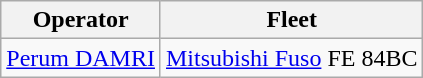<table class="wikitable sortable">
<tr>
<th>Operator</th>
<th>Fleet</th>
</tr>
<tr>
<td><a href='#'>Perum DAMRI</a> <br></td>
<td><a href='#'>Mitsubishi Fuso</a> FE 84BC</td>
</tr>
</table>
